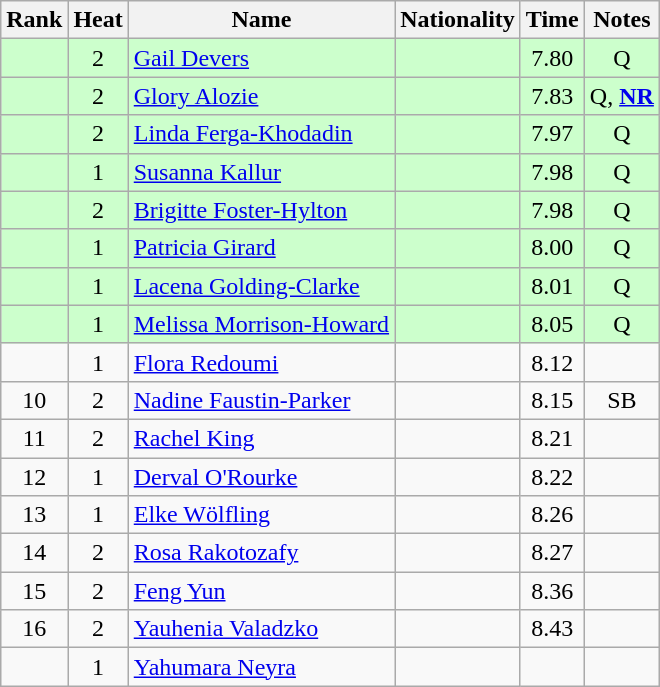<table class="wikitable sortable" style="text-align:center">
<tr>
<th>Rank</th>
<th>Heat</th>
<th>Name</th>
<th>Nationality</th>
<th>Time</th>
<th>Notes</th>
</tr>
<tr bgcolor=ccffcc>
<td></td>
<td>2</td>
<td align="left"><a href='#'>Gail Devers</a></td>
<td align=left></td>
<td>7.80</td>
<td>Q</td>
</tr>
<tr bgcolor=ccffcc>
<td></td>
<td>2</td>
<td align="left"><a href='#'>Glory Alozie</a></td>
<td align=left></td>
<td>7.83</td>
<td>Q, <strong><a href='#'>NR</a></strong></td>
</tr>
<tr bgcolor=ccffcc>
<td></td>
<td>2</td>
<td align="left"><a href='#'>Linda Ferga-Khodadin</a></td>
<td align=left></td>
<td>7.97</td>
<td>Q</td>
</tr>
<tr bgcolor=ccffcc>
<td></td>
<td>1</td>
<td align="left"><a href='#'>Susanna Kallur</a></td>
<td align=left></td>
<td>7.98</td>
<td>Q</td>
</tr>
<tr bgcolor=ccffcc>
<td></td>
<td>2</td>
<td align="left"><a href='#'>Brigitte Foster-Hylton</a></td>
<td align=left></td>
<td>7.98</td>
<td>Q</td>
</tr>
<tr bgcolor=ccffcc>
<td></td>
<td>1</td>
<td align="left"><a href='#'>Patricia Girard</a></td>
<td align=left></td>
<td>8.00</td>
<td>Q</td>
</tr>
<tr bgcolor=ccffcc>
<td></td>
<td>1</td>
<td align="left"><a href='#'>Lacena Golding-Clarke</a></td>
<td align=left></td>
<td>8.01</td>
<td>Q</td>
</tr>
<tr bgcolor=ccffcc>
<td></td>
<td>1</td>
<td align="left"><a href='#'>Melissa Morrison-Howard</a></td>
<td align=left></td>
<td>8.05</td>
<td>Q</td>
</tr>
<tr>
<td></td>
<td>1</td>
<td align="left"><a href='#'>Flora Redoumi</a></td>
<td align=left></td>
<td>8.12</td>
<td></td>
</tr>
<tr>
<td>10</td>
<td>2</td>
<td align="left"><a href='#'>Nadine Faustin-Parker</a></td>
<td align=left></td>
<td>8.15</td>
<td>SB</td>
</tr>
<tr>
<td>11</td>
<td>2</td>
<td align="left"><a href='#'>Rachel King</a></td>
<td align=left></td>
<td>8.21</td>
<td></td>
</tr>
<tr>
<td>12</td>
<td>1</td>
<td align="left"><a href='#'>Derval O'Rourke</a></td>
<td align=left></td>
<td>8.22</td>
<td></td>
</tr>
<tr>
<td>13</td>
<td>1</td>
<td align="left"><a href='#'>Elke Wölfling</a></td>
<td align=left></td>
<td>8.26</td>
<td></td>
</tr>
<tr>
<td>14</td>
<td>2</td>
<td align="left"><a href='#'>Rosa Rakotozafy</a></td>
<td align=left></td>
<td>8.27</td>
<td></td>
</tr>
<tr>
<td>15</td>
<td>2</td>
<td align="left"><a href='#'>Feng Yun</a></td>
<td align=left></td>
<td>8.36</td>
<td></td>
</tr>
<tr>
<td>16</td>
<td>2</td>
<td align="left"><a href='#'>Yauhenia Valadzko</a></td>
<td align=left></td>
<td>8.43</td>
<td></td>
</tr>
<tr>
<td></td>
<td>1</td>
<td align="left"><a href='#'>Yahumara Neyra</a></td>
<td align=left></td>
<td></td>
<td></td>
</tr>
</table>
